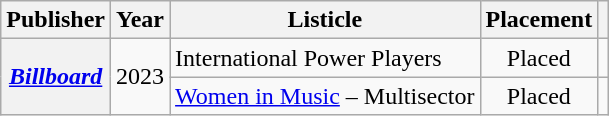<table class="wikitable plainrowheaders sortable" style="text-align:center">
<tr>
<th scope="col">Publisher</th>
<th scope="col">Year</th>
<th scope="col">Listicle</th>
<th scope="col">Placement</th>
<th scope="col" class="unsortable"></th>
</tr>
<tr>
<th scope="row" rowspan="2"><em><a href='#'>Billboard</a></em></th>
<td rowspan="2">2023</td>
<td style="text-align:left">International Power Players</td>
<td>Placed</td>
<td></td>
</tr>
<tr>
<td style="text-align:left"><a href='#'>Women in Music</a> – Multisector</td>
<td>Placed</td>
<td></td>
</tr>
</table>
